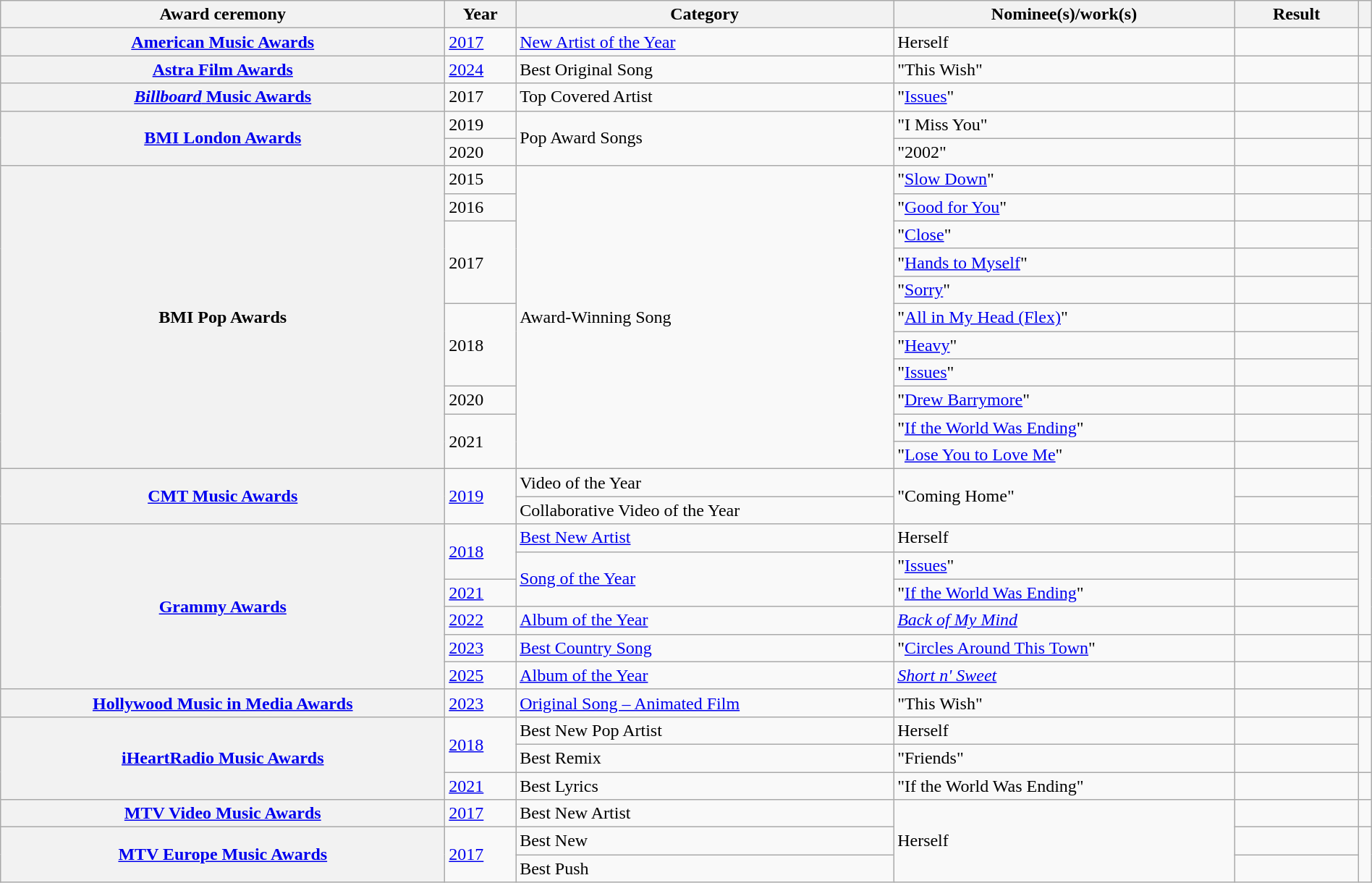<table class="wikitable sortable plainrowheaders" style="width: 100%;">
<tr>
<th scope="col">Award ceremony</th>
<th scope="col">Year</th>
<th scope="col">Category </th>
<th scope="col">Nominee(s)/work(s)</th>
<th scope="col" width=9%>Result</th>
<th scope="col" class="unsortable"></th>
</tr>
<tr>
<th scope="row"><a href='#'>American Music Awards</a></th>
<td><a href='#'>2017</a></td>
<td><a href='#'>New Artist of the Year</a></td>
<td>Herself</td>
<td></td>
<td style="text-align:center;"></td>
</tr>
<tr>
<th scope="row"><a href='#'>Astra Film Awards</a></th>
<td><a href='#'>2024</a></td>
<td>Best Original Song</td>
<td>"This Wish"</td>
<td></td>
<td style="text-align:center;"></td>
</tr>
<tr>
<th scope="row"><a href='#'><em>Billboard</em> Music Awards</a></th>
<td>2017</td>
<td>Top Covered Artist</td>
<td>"<a href='#'>Issues</a>"</td>
<td></td>
<td style="text-align:center;"></td>
</tr>
<tr>
<th scope="row" rowspan="2"><a href='#'>BMI London Awards</a></th>
<td>2019</td>
<td rowspan="2">Pop Award Songs</td>
<td>"I Miss You"</td>
<td></td>
<td style="text-align:center;"></td>
</tr>
<tr>
<td>2020</td>
<td>"2002"</td>
<td></td>
<td style="text-align:center;"></td>
</tr>
<tr>
<th scope="row" rowspan="11">BMI Pop Awards</th>
<td>2015</td>
<td rowspan="11">Award-Winning Song</td>
<td>"<a href='#'>Slow Down</a>"</td>
<td></td>
<td style="text-align:center;"></td>
</tr>
<tr>
<td>2016</td>
<td>"<a href='#'>Good for You</a>"</td>
<td></td>
<td style="text-align:center;"></td>
</tr>
<tr>
<td rowspan="3">2017</td>
<td>"<a href='#'>Close</a>"</td>
<td></td>
<td style="text-align:center;" rowspan="3"></td>
</tr>
<tr>
<td>"<a href='#'>Hands to Myself</a>"</td>
<td></td>
</tr>
<tr>
<td>"<a href='#'>Sorry</a>"</td>
<td></td>
</tr>
<tr>
<td rowspan="3">2018</td>
<td>"<a href='#'>All in My Head (Flex)</a>"</td>
<td></td>
<td style="text-align:center;" rowspan="3"></td>
</tr>
<tr>
<td>"<a href='#'>Heavy</a>"</td>
<td></td>
</tr>
<tr>
<td>"<a href='#'>Issues</a>"</td>
<td></td>
</tr>
<tr>
<td>2020</td>
<td>"<a href='#'>Drew Barrymore</a>"</td>
<td></td>
<td style="text-align:center;"></td>
</tr>
<tr>
<td rowspan="2">2021</td>
<td>"<a href='#'>If the World Was Ending</a>"</td>
<td></td>
<td style="text-align:center;" rowspan="2"></td>
</tr>
<tr>
<td>"<a href='#'>Lose You to Love Me</a>"</td>
<td></td>
</tr>
<tr>
<th scope="row" rowspan="2"><a href='#'>CMT Music Awards</a></th>
<td rowspan="2"><a href='#'>2019</a></td>
<td>Video of the Year</td>
<td rowspan="2">"Coming Home"</td>
<td></td>
<td rowspan="2" style="text-align:center;"></td>
</tr>
<tr>
<td>Collaborative Video of the Year</td>
<td></td>
</tr>
<tr>
<th scope="row" rowspan="6"><a href='#'>Grammy Awards</a></th>
<td rowspan="2"><a href='#'>2018</a></td>
<td><a href='#'>Best New Artist</a></td>
<td>Herself</td>
<td></td>
<td style="text-align:center;" rowspan="4"></td>
</tr>
<tr>
<td rowspan="2"><a href='#'>Song of the Year</a></td>
<td>"<a href='#'>Issues</a>"</td>
<td></td>
</tr>
<tr>
<td><a href='#'>2021</a></td>
<td>"<a href='#'>If the World Was Ending</a>"</td>
<td></td>
</tr>
<tr>
<td><a href='#'>2022</a></td>
<td><a href='#'>Album of the Year</a></td>
<td><em><a href='#'>Back of My Mind</a></em></td>
<td></td>
</tr>
<tr>
<td><a href='#'>2023</a></td>
<td><a href='#'>Best Country Song</a></td>
<td>"<a href='#'>Circles Around This Town</a>"</td>
<td></td>
<td></td>
</tr>
<tr>
<td><a href='#'>2025</a></td>
<td><a href='#'>Album of the Year</a></td>
<td><em><a href='#'>Short n' Sweet</a></em></td>
<td></td>
<td></td>
</tr>
<tr>
<th scope="row"><a href='#'>Hollywood Music in Media Awards</a></th>
<td><a href='#'>2023</a></td>
<td><a href='#'>Original Song – Animated Film</a></td>
<td>"This Wish"</td>
<td></td>
<td style="text-align:center;"></td>
</tr>
<tr>
<th scope="row" rowspan="3"><a href='#'>iHeartRadio Music Awards</a></th>
<td rowspan="2"><a href='#'>2018</a></td>
<td>Best New Pop Artist</td>
<td>Herself</td>
<td></td>
<td rowspan="2" style="text-align:center;"></td>
</tr>
<tr>
<td>Best Remix</td>
<td>"Friends"</td>
<td></td>
</tr>
<tr>
<td><a href='#'>2021</a></td>
<td>Best Lyrics</td>
<td>"If the World Was Ending"</td>
<td></td>
<td style="text-align:center;"></td>
</tr>
<tr>
<th scope="row"><a href='#'>MTV Video Music Awards</a></th>
<td><a href='#'>2017</a></td>
<td>Best New Artist</td>
<td rowspan="3">Herself</td>
<td></td>
<td style="text-align:center;"></td>
</tr>
<tr>
<th scope="row" rowspan="2"><a href='#'>MTV Europe Music Awards</a></th>
<td rowspan="2"><a href='#'>2017</a></td>
<td>Best New</td>
<td></td>
<td style="text-align:center;" rowspan="2"></td>
</tr>
<tr>
<td>Best Push</td>
<td></td>
</tr>
</table>
